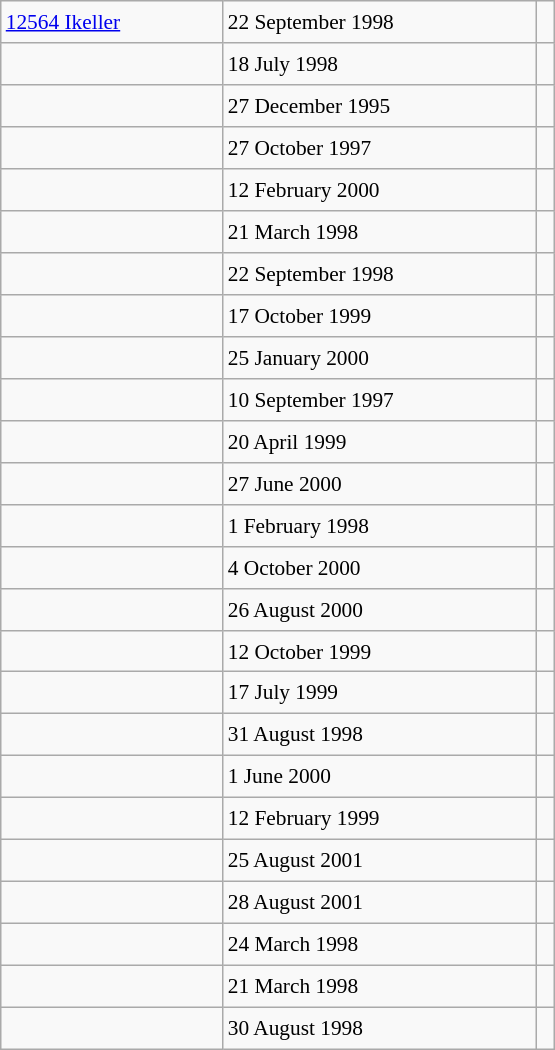<table class="wikitable" style="font-size: 89%; float: left; width: 26em; margin-right: 1em; height: 700px">
<tr>
<td><a href='#'>12564 Ikeller</a></td>
<td>22 September 1998</td>
<td><small></small></td>
</tr>
<tr>
<td></td>
<td>18 July 1998</td>
<td><small></small></td>
</tr>
<tr>
<td></td>
<td>27 December 1995</td>
<td><small></small></td>
</tr>
<tr>
<td></td>
<td>27 October 1997</td>
<td><small></small></td>
</tr>
<tr>
<td></td>
<td>12 February 2000</td>
<td><small></small></td>
</tr>
<tr>
<td></td>
<td>21 March 1998</td>
<td><small></small></td>
</tr>
<tr>
<td></td>
<td>22 September 1998</td>
<td><small></small></td>
</tr>
<tr>
<td></td>
<td>17 October 1999</td>
<td><small></small></td>
</tr>
<tr>
<td></td>
<td>25 January 2000</td>
<td><small></small></td>
</tr>
<tr>
<td></td>
<td>10 September 1997</td>
<td><small></small></td>
</tr>
<tr>
<td></td>
<td>20 April 1999</td>
<td><small></small></td>
</tr>
<tr>
<td></td>
<td>27 June 2000</td>
<td><small></small></td>
</tr>
<tr>
<td></td>
<td>1 February 1998</td>
<td><small></small></td>
</tr>
<tr>
<td></td>
<td>4 October 2000</td>
<td><small></small></td>
</tr>
<tr>
<td></td>
<td>26 August 2000</td>
<td><small></small></td>
</tr>
<tr>
<td></td>
<td>12 October 1999</td>
<td><small></small></td>
</tr>
<tr>
<td></td>
<td>17 July 1999</td>
<td><small></small></td>
</tr>
<tr>
<td></td>
<td>31 August 1998</td>
<td><small></small></td>
</tr>
<tr>
<td></td>
<td>1 June 2000</td>
<td><small></small></td>
</tr>
<tr>
<td></td>
<td>12 February 1999</td>
<td><small></small></td>
</tr>
<tr>
<td></td>
<td>25 August 2001</td>
<td><small></small></td>
</tr>
<tr>
<td></td>
<td>28 August 2001</td>
<td><small></small></td>
</tr>
<tr>
<td></td>
<td>24 March 1998</td>
<td><small></small></td>
</tr>
<tr>
<td></td>
<td>21 March 1998</td>
<td><small></small></td>
</tr>
<tr>
<td></td>
<td>30 August 1998</td>
<td><small></small></td>
</tr>
</table>
